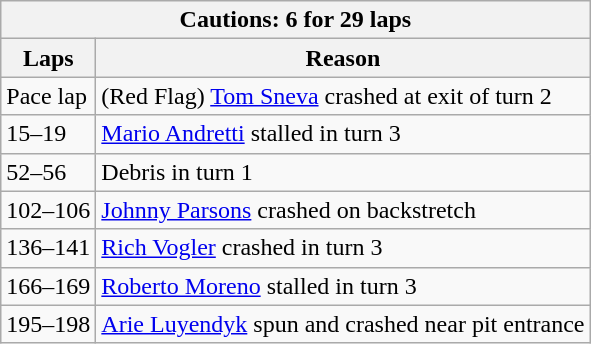<table class="wikitable">
<tr>
<th colspan=2>Cautions: 6 for 29 laps</th>
</tr>
<tr>
<th>Laps</th>
<th>Reason</th>
</tr>
<tr>
<td>Pace lap</td>
<td>(Red Flag) <a href='#'>Tom Sneva</a> crashed at exit of turn 2</td>
</tr>
<tr>
<td>15–19</td>
<td><a href='#'>Mario Andretti</a> stalled in turn 3</td>
</tr>
<tr>
<td>52–56</td>
<td>Debris in turn 1</td>
</tr>
<tr>
<td>102–106</td>
<td><a href='#'>Johnny Parsons</a> crashed on backstretch</td>
</tr>
<tr>
<td>136–141</td>
<td><a href='#'>Rich Vogler</a> crashed in turn 3</td>
</tr>
<tr>
<td>166–169</td>
<td><a href='#'>Roberto Moreno</a> stalled in turn 3</td>
</tr>
<tr>
<td>195–198</td>
<td><a href='#'>Arie Luyendyk</a> spun and crashed near pit entrance</td>
</tr>
</table>
